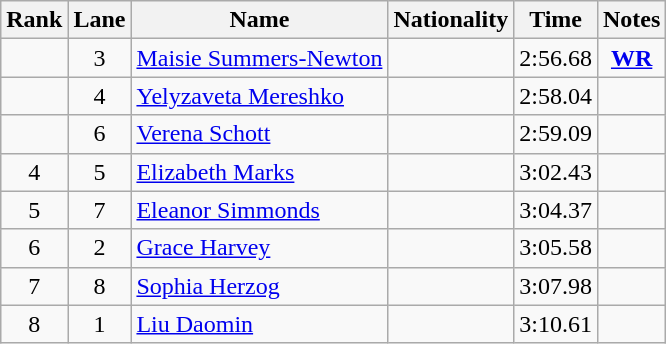<table class="wikitable sortable" style="text-align:center">
<tr>
<th>Rank</th>
<th>Lane</th>
<th>Name</th>
<th>Nationality</th>
<th>Time</th>
<th>Notes</th>
</tr>
<tr>
<td></td>
<td>3</td>
<td align=left><a href='#'>Maisie Summers-Newton</a></td>
<td align=left></td>
<td>2:56.68</td>
<td><strong><a href='#'>WR</a></strong></td>
</tr>
<tr>
<td></td>
<td>4</td>
<td align=left><a href='#'>Yelyzaveta Mereshko</a></td>
<td align=left></td>
<td>2:58.04</td>
<td></td>
</tr>
<tr>
<td></td>
<td>6</td>
<td align=left><a href='#'>Verena Schott</a></td>
<td align=left></td>
<td>2:59.09</td>
<td></td>
</tr>
<tr>
<td>4</td>
<td>5</td>
<td align=left><a href='#'>Elizabeth Marks</a></td>
<td align=left></td>
<td>3:02.43</td>
<td></td>
</tr>
<tr>
<td>5</td>
<td>7</td>
<td align=left><a href='#'>Eleanor Simmonds</a></td>
<td align=left></td>
<td>3:04.37</td>
<td></td>
</tr>
<tr>
<td>6</td>
<td>2</td>
<td align=left><a href='#'>Grace Harvey</a></td>
<td align=left></td>
<td>3:05.58</td>
<td></td>
</tr>
<tr>
<td>7</td>
<td>8</td>
<td align=left><a href='#'>Sophia Herzog</a></td>
<td align=left></td>
<td>3:07.98</td>
<td></td>
</tr>
<tr>
<td>8</td>
<td>1</td>
<td align=left><a href='#'>Liu Daomin</a></td>
<td align=left></td>
<td>3:10.61</td>
<td></td>
</tr>
</table>
